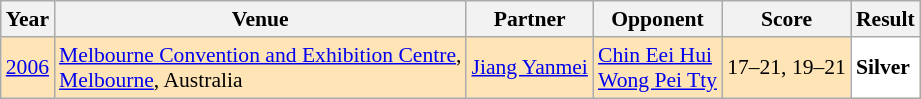<table class="sortable wikitable" style="font-size: 90%;">
<tr>
<th>Year</th>
<th>Venue</th>
<th>Partner</th>
<th>Opponent</th>
<th>Score</th>
<th>Result</th>
</tr>
<tr style="background:#FFE4B5">
<td align="center"><a href='#'>2006</a></td>
<td align="left"><a href='#'>Melbourne Convention and Exhibition Centre</a>,<br><a href='#'>Melbourne</a>, Australia</td>
<td align="left"> <a href='#'>Jiang Yanmei</a></td>
<td align="left"> <a href='#'>Chin Eei Hui</a><br> <a href='#'>Wong Pei Tty</a></td>
<td align="left">17–21, 19–21</td>
<td style="text-align:left; background:white"> <strong>Silver</strong></td>
</tr>
</table>
